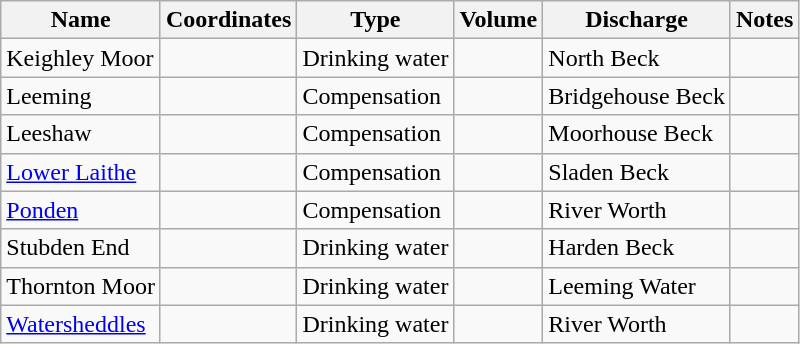<table class="wikitable">
<tr>
<th>Name</th>
<th>Coordinates</th>
<th>Type</th>
<th>Volume</th>
<th>Discharge</th>
<th>Notes</th>
</tr>
<tr>
<td>Keighley Moor</td>
<td></td>
<td>Drinking water</td>
<td></td>
<td>North Beck</td>
<td></td>
</tr>
<tr>
<td>Leeming</td>
<td></td>
<td>Compensation</td>
<td></td>
<td>Bridgehouse Beck</td>
<td></td>
</tr>
<tr>
<td>Leeshaw</td>
<td></td>
<td>Compensation</td>
<td></td>
<td>Moorhouse Beck</td>
<td></td>
</tr>
<tr>
<td><a href='#'>Lower Laithe</a></td>
<td></td>
<td>Compensation</td>
<td></td>
<td>Sladen Beck</td>
<td></td>
</tr>
<tr>
<td><a href='#'>Ponden</a></td>
<td></td>
<td>Compensation</td>
<td></td>
<td>River Worth</td>
<td></td>
</tr>
<tr>
<td>Stubden End</td>
<td></td>
<td>Drinking water</td>
<td></td>
<td>Harden Beck</td>
<td></td>
</tr>
<tr>
<td>Thornton Moor</td>
<td></td>
<td>Drinking water</td>
<td></td>
<td>Leeming Water</td>
<td></td>
</tr>
<tr>
<td><a href='#'>Watersheddles</a></td>
<td></td>
<td>Drinking water</td>
<td></td>
<td>River Worth</td>
<td></td>
</tr>
</table>
